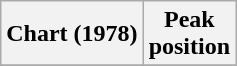<table class="wikitable sortable plainrowheaders">
<tr>
<th>Chart (1978)</th>
<th>Peak<br>position</th>
</tr>
<tr>
</tr>
</table>
